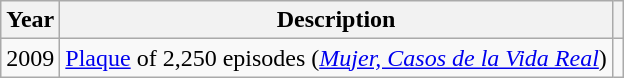<table class="wikitable sortable plainrowheaders">
<tr>
<th scope="col">Year</th>
<th scope="col">Description</th>
<th scope="col" class="unsortable"></th>
</tr>
<tr>
<td>2009</td>
<td><a href='#'>Plaque</a> of 2,250 episodes (<em><a href='#'>Mujer, Casos de la Vida Real</a></em>)</td>
<td style="text-align:center;"></td>
</tr>
</table>
